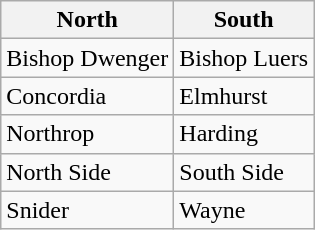<table class="wikitable" style=>
<tr>
<th>North</th>
<th>South</th>
</tr>
<tr>
<td>Bishop Dwenger</td>
<td>Bishop Luers</td>
</tr>
<tr>
<td>Concordia</td>
<td>Elmhurst</td>
</tr>
<tr>
<td>Northrop</td>
<td>Harding</td>
</tr>
<tr>
<td>North Side</td>
<td>South Side</td>
</tr>
<tr>
<td>Snider</td>
<td>Wayne</td>
</tr>
</table>
